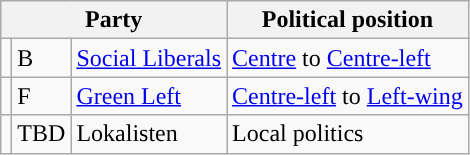<table class="wikitable">
<tr>
<th colspan="3">Party</th>
<th>Political position</th>
</tr>
<tr>
<td></td>
<td>B</td>
<td><a href='#'>Social Liberals</a></td>
<td><a href='#'>Centre</a> to <a href='#'>Centre-left</a></td>
</tr>
<tr>
<td></td>
<td>F</td>
<td><a href='#'>Green Left</a></td>
<td><a href='#'>Centre-left</a> to <a href='#'>Left-wing</a></td>
</tr>
<tr>
<td></td>
<td>TBD</td>
<td>Lokalisten</td>
<td>Local politics</td>
</tr>
</table>
